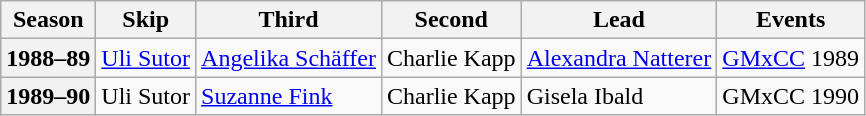<table class="wikitable">
<tr>
<th scope="col">Season</th>
<th scope="col">Skip</th>
<th scope="col">Third</th>
<th scope="col">Second</th>
<th scope="col">Lead</th>
<th scope="col">Events</th>
</tr>
<tr>
<th scope="row">1988–89</th>
<td><a href='#'>Uli Sutor</a></td>
<td><a href='#'>Angelika Schäffer</a></td>
<td>Charlie Kapp</td>
<td><a href='#'>Alexandra Natterer</a></td>
<td><a href='#'>GMxCC</a> 1989 </td>
</tr>
<tr>
<th scope="row">1989–90</th>
<td>Uli Sutor</td>
<td><a href='#'>Suzanne Fink</a></td>
<td>Charlie Kapp</td>
<td>Gisela Ibald</td>
<td>GMxCC 1990 </td>
</tr>
</table>
